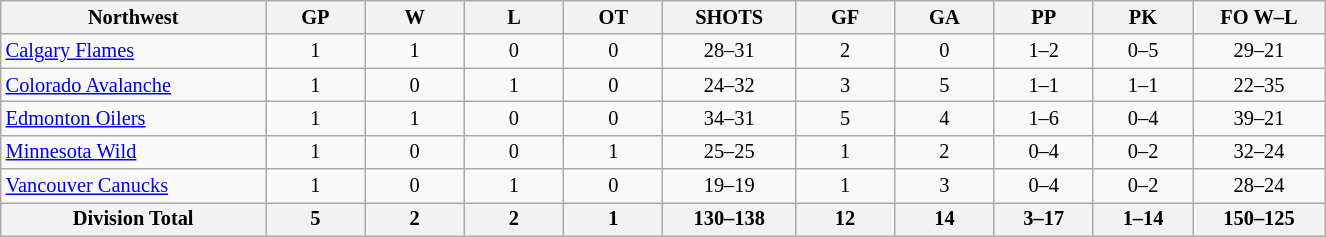<table class="wikitable" style="text-align:center; width:65em; font-size:85%;">
<tr>
<th width="20%">Northwest</th>
<th width="7.5%">GP</th>
<th width="7.5%">W</th>
<th width="7.5%">L</th>
<th width="7.5%">OT</th>
<th width="10%">SHOTS</th>
<th width="7.5%">GF</th>
<th width="7.5%">GA</th>
<th width="7.5%">PP</th>
<th width="7.5%">PK</th>
<th width="10%">FO W–L</th>
</tr>
<tr>
<td align=left><a href='#'>Calgary Flames</a></td>
<td>1</td>
<td>1</td>
<td>0</td>
<td>0</td>
<td>28–31</td>
<td>2</td>
<td>0</td>
<td>1–2</td>
<td>0–5</td>
<td>29–21</td>
</tr>
<tr>
<td align=left><a href='#'>Colorado Avalanche</a></td>
<td>1</td>
<td>0</td>
<td>1</td>
<td>0</td>
<td>24–32</td>
<td>3</td>
<td>5</td>
<td>1–1</td>
<td>1–1</td>
<td>22–35</td>
</tr>
<tr>
<td align=left><a href='#'>Edmonton Oilers</a></td>
<td>1</td>
<td>1</td>
<td>0</td>
<td>0</td>
<td>34–31</td>
<td>5</td>
<td>4</td>
<td>1–6</td>
<td>0–4</td>
<td>39–21</td>
</tr>
<tr>
<td align=left><a href='#'>Minnesota Wild</a></td>
<td>1</td>
<td>0</td>
<td>0</td>
<td>1</td>
<td>25–25</td>
<td>1</td>
<td>2</td>
<td>0–4</td>
<td>0–2</td>
<td>32–24</td>
</tr>
<tr>
<td align=left><a href='#'>Vancouver Canucks</a></td>
<td>1</td>
<td>0</td>
<td>1</td>
<td>0</td>
<td>19–19</td>
<td>1</td>
<td>3</td>
<td>0–4</td>
<td>0–2</td>
<td>28–24</td>
</tr>
<tr>
<th>Division Total</th>
<th>5</th>
<th>2</th>
<th>2</th>
<th>1</th>
<th>130–138</th>
<th>12</th>
<th>14</th>
<th>3–17</th>
<th>1–14</th>
<th>150–125</th>
</tr>
</table>
